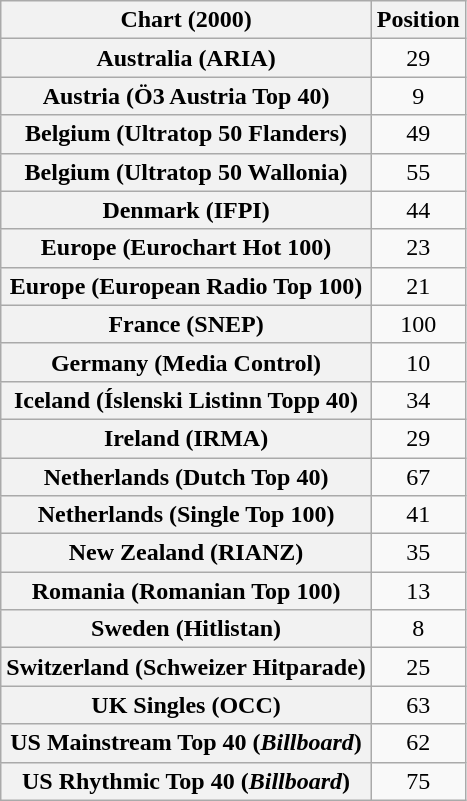<table class="wikitable sortable plainrowheaders" style="text-align:center">
<tr>
<th scope="col">Chart (2000)</th>
<th scope="col">Position</th>
</tr>
<tr>
<th scope="row">Australia (ARIA)</th>
<td>29</td>
</tr>
<tr>
<th scope="row">Austria (Ö3 Austria Top 40)</th>
<td>9</td>
</tr>
<tr>
<th scope="row">Belgium (Ultratop 50 Flanders)</th>
<td>49</td>
</tr>
<tr>
<th scope="row">Belgium (Ultratop 50 Wallonia)</th>
<td>55</td>
</tr>
<tr>
<th scope="row">Denmark (IFPI)</th>
<td>44</td>
</tr>
<tr>
<th scope="row">Europe (Eurochart Hot 100)</th>
<td>23</td>
</tr>
<tr>
<th scope="row">Europe (European Radio Top 100)</th>
<td>21</td>
</tr>
<tr>
<th scope="row">France (SNEP)</th>
<td>100</td>
</tr>
<tr>
<th scope="row">Germany (Media Control)</th>
<td>10</td>
</tr>
<tr>
<th scope="row">Iceland (Íslenski Listinn Topp 40)</th>
<td>34</td>
</tr>
<tr>
<th scope="row">Ireland (IRMA)</th>
<td>29</td>
</tr>
<tr>
<th scope="row">Netherlands (Dutch Top 40)</th>
<td>67</td>
</tr>
<tr>
<th scope="row">Netherlands (Single Top 100)</th>
<td>41</td>
</tr>
<tr>
<th scope="row">New Zealand (RIANZ)</th>
<td>35</td>
</tr>
<tr>
<th scope="row">Romania (Romanian Top 100)</th>
<td>13</td>
</tr>
<tr>
<th scope="row">Sweden (Hitlistan)</th>
<td>8</td>
</tr>
<tr>
<th scope="row">Switzerland (Schweizer Hitparade)</th>
<td>25</td>
</tr>
<tr>
<th scope="row">UK Singles (OCC)</th>
<td>63</td>
</tr>
<tr>
<th scope="row">US Mainstream Top 40 (<em>Billboard</em>)</th>
<td>62</td>
</tr>
<tr>
<th scope="row">US Rhythmic Top 40 (<em>Billboard</em>)</th>
<td>75</td>
</tr>
</table>
